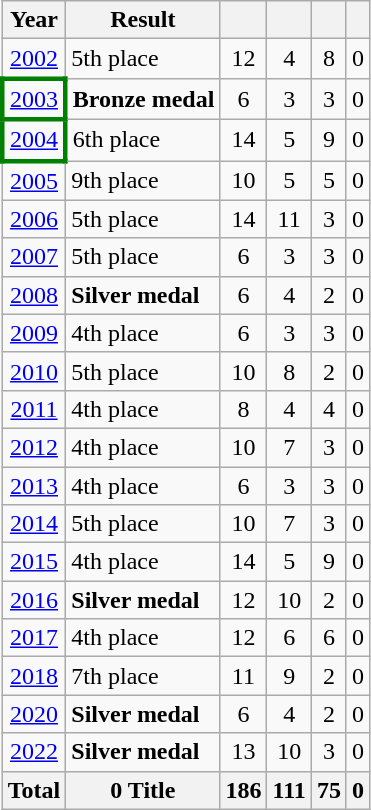<table class="wikitable" style="text-align: center;">
<tr>
<th>Year</th>
<th>Result</th>
<th></th>
<th></th>
<th></th>
<th></th>
</tr>
<tr>
<td> <a href='#'>2002</a></td>
<td style="text-align:left;">5th place</td>
<td>12</td>
<td>4</td>
<td>8</td>
<td>0</td>
</tr>
<tr>
<td style="border: 3px solid green"> <a href='#'>2003</a></td>
<td style="text-align:left;"><strong> Bronze medal</strong></td>
<td>6</td>
<td>3</td>
<td>3</td>
<td>0</td>
</tr>
<tr>
<td style="border: 3px solid green"> <a href='#'>2004</a></td>
<td style="text-align:left;">6th place</td>
<td>14</td>
<td>5</td>
<td>9</td>
<td>0</td>
</tr>
<tr>
<td> <a href='#'>2005</a></td>
<td style="text-align:left;">9th place</td>
<td>10</td>
<td>5</td>
<td>5</td>
<td>0</td>
</tr>
<tr>
<td> <a href='#'>2006</a></td>
<td style="text-align:left;">5th place</td>
<td>14</td>
<td>11</td>
<td>3</td>
<td>0</td>
</tr>
<tr>
<td> <a href='#'>2007</a></td>
<td style="text-align:left;">5th place</td>
<td>6</td>
<td>3</td>
<td>3</td>
<td>0</td>
</tr>
<tr>
<td> <a href='#'>2008</a></td>
<td style="text-align:left;"><strong> Silver medal</strong></td>
<td>6</td>
<td>4</td>
<td>2</td>
<td>0</td>
</tr>
<tr>
<td> <a href='#'>2009</a></td>
<td style="text-align:left;">4th place</td>
<td>6</td>
<td>3</td>
<td>3</td>
<td>0</td>
</tr>
<tr>
<td> <a href='#'>2010</a></td>
<td style="text-align:left;">5th place</td>
<td>10</td>
<td>8</td>
<td>2</td>
<td>0</td>
</tr>
<tr>
<td> <a href='#'>2011</a></td>
<td style="text-align:left;">4th place</td>
<td>8</td>
<td>4</td>
<td>4</td>
<td>0</td>
</tr>
<tr>
<td> <a href='#'>2012</a></td>
<td style="text-align:left;">4th place</td>
<td>10</td>
<td>7</td>
<td>3</td>
<td>0</td>
</tr>
<tr>
<td> <a href='#'>2013</a></td>
<td style="text-align:left;">4th place</td>
<td>6</td>
<td>3</td>
<td>3</td>
<td>0</td>
</tr>
<tr>
<td> <a href='#'>2014</a></td>
<td style="text-align:left;">5th place</td>
<td>10</td>
<td>7</td>
<td>3</td>
<td>0</td>
</tr>
<tr>
<td> <a href='#'>2015</a></td>
<td style="text-align:left;">4th place</td>
<td>14</td>
<td>5</td>
<td>9</td>
<td>0</td>
</tr>
<tr>
<td> <a href='#'>2016</a></td>
<td style="text-align:left;"><strong> Silver medal</strong></td>
<td>12</td>
<td>10</td>
<td>2</td>
<td>0</td>
</tr>
<tr>
<td> <a href='#'>2017</a></td>
<td style="text-align:left;">4th place</td>
<td>12</td>
<td>6</td>
<td>6</td>
<td>0</td>
</tr>
<tr>
<td> <a href='#'>2018</a></td>
<td style="text-align:left;">7th place</td>
<td>11</td>
<td>9</td>
<td>2</td>
<td>0</td>
</tr>
<tr>
<td> <a href='#'>2020</a></td>
<td style="text-align:left;"><strong> Silver medal</strong></td>
<td>6</td>
<td>4</td>
<td>2</td>
<td>0</td>
</tr>
<tr>
<td> <a href='#'>2022</a></td>
<td style="text-align:left;"><strong> Silver medal</strong></td>
<td>13</td>
<td>10</td>
<td>3</td>
<td>0</td>
</tr>
<tr>
<th>Total</th>
<th>0 Title</th>
<th>186</th>
<th>111</th>
<th>75</th>
<th>0</th>
</tr>
</table>
